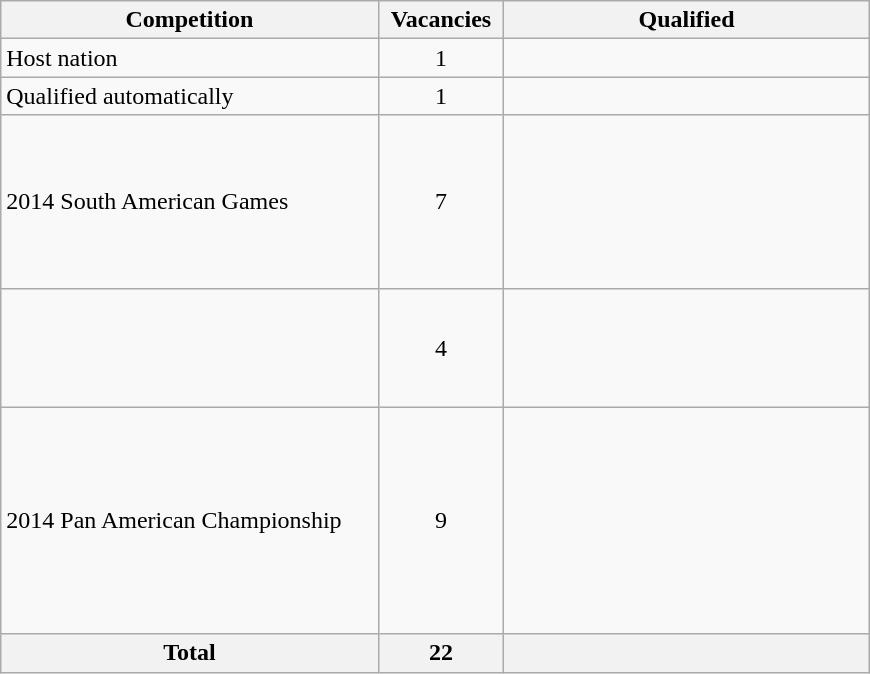<table class = "wikitable" width=580>
<tr>
<th width=300>Competition</th>
<th width=80>Vacancies</th>
<th width=300>Qualified</th>
</tr>
<tr>
<td>Host nation</td>
<td align="center">1</td>
<td></td>
</tr>
<tr>
<td>Qualified automatically</td>
<td align="center">1</td>
<td></td>
</tr>
<tr>
<td>2014 South American Games</td>
<td align="center">7</td>
<td><br><br><br><s></s><br><br><br></td>
</tr>
<tr>
<td></td>
<td align="center">4</td>
<td><br><br><br><br></td>
</tr>
<tr>
<td>2014 Pan American Championship</td>
<td align="center">9</td>
<td><br><br><br><br><br><br><br><br></td>
</tr>
<tr>
<th>Total</th>
<th>22</th>
<th></th>
</tr>
</table>
